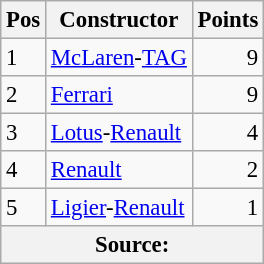<table class="wikitable" style="font-size: 95%;">
<tr>
<th>Pos</th>
<th>Constructor</th>
<th>Points</th>
</tr>
<tr>
<td>1</td>
<td> <a href='#'>McLaren</a>-<a href='#'>TAG</a></td>
<td align="right">9</td>
</tr>
<tr>
<td>2</td>
<td> <a href='#'>Ferrari</a></td>
<td align="right">9</td>
</tr>
<tr>
<td>3</td>
<td> <a href='#'>Lotus</a>-<a href='#'>Renault</a></td>
<td align="right">4</td>
</tr>
<tr>
<td>4</td>
<td> <a href='#'>Renault</a></td>
<td align="right">2</td>
</tr>
<tr>
<td>5</td>
<td> <a href='#'>Ligier</a>-<a href='#'>Renault</a></td>
<td align="right">1</td>
</tr>
<tr>
<th colspan=4>Source:</th>
</tr>
</table>
